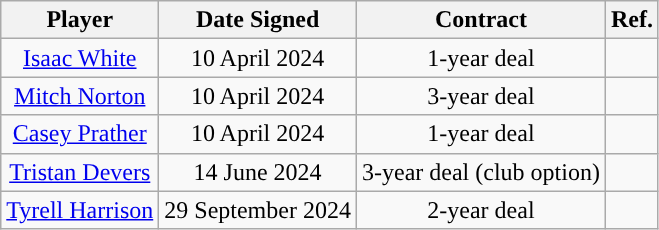<table class="wikitable sortable sortable" style="text-align: center">
<tr>
<th>Player</th>
<th>Date Signed</th>
<th>Contract</th>
<th>Ref.</th>
</tr>
<tr>
<td><a href='#'>Isaac White</a></td>
<td>10 April 2024</td>
<td>1-year deal</td>
<td></td>
</tr>
<tr>
<td><a href='#'>Mitch Norton</a></td>
<td>10 April 2024</td>
<td>3-year deal</td>
<td></td>
</tr>
<tr>
<td><a href='#'>Casey Prather</a></td>
<td>10 April 2024</td>
<td>1-year deal</td>
<td></td>
</tr>
<tr>
<td><a href='#'>Tristan Devers</a></td>
<td>14 June 2024</td>
<td>3-year deal (club option)</td>
<td></td>
</tr>
<tr>
<td><a href='#'>Tyrell Harrison</a></td>
<td>29 September 2024</td>
<td>2-year deal</td>
<td></td>
</tr>
</table>
